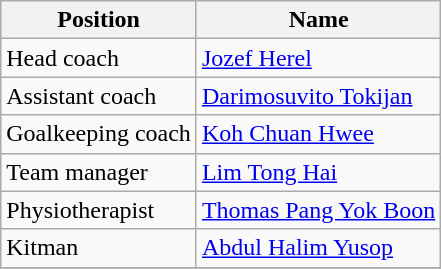<table class="wikitable">
<tr>
<th>Position</th>
<th>Name</th>
</tr>
<tr>
<td>Head coach</td>
<td> <a href='#'>Jozef Herel</a></td>
</tr>
<tr>
<td>Assistant coach</td>
<td> <a href='#'>Darimosuvito Tokijan</a></td>
</tr>
<tr>
<td>Goalkeeping coach</td>
<td> <a href='#'>Koh Chuan Hwee</a></td>
</tr>
<tr>
<td>Team manager</td>
<td> <a href='#'>Lim Tong Hai</a></td>
</tr>
<tr>
<td>Physiotherapist</td>
<td> <a href='#'>Thomas Pang Yok Boon</a></td>
</tr>
<tr>
<td>Kitman</td>
<td> <a href='#'>Abdul Halim Yusop</a></td>
</tr>
<tr>
</tr>
</table>
